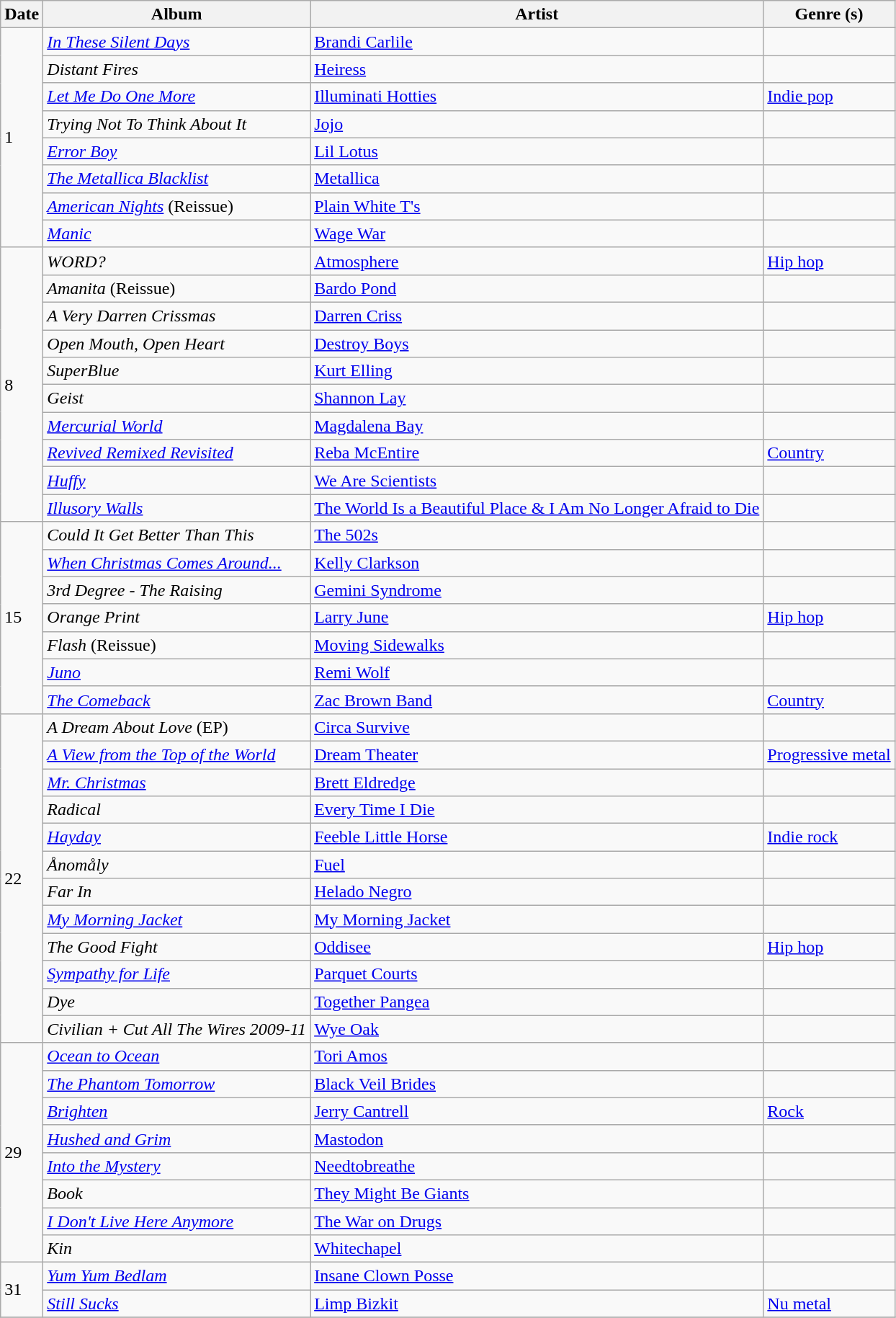<table class="wikitable">
<tr>
<th>Date</th>
<th>Album</th>
<th>Artist</th>
<th>Genre (s)</th>
</tr>
<tr>
<td rowspan="8">1</td>
<td><em><a href='#'>In These Silent Days</a></em></td>
<td><a href='#'>Brandi Carlile</a></td>
<td></td>
</tr>
<tr>
<td><em>Distant Fires</em></td>
<td><a href='#'>Heiress</a></td>
<td></td>
</tr>
<tr>
<td><em><a href='#'>Let Me Do One More</a></em></td>
<td><a href='#'>Illuminati Hotties</a></td>
<td><a href='#'>Indie pop</a></td>
</tr>
<tr>
<td><em>Trying Not To Think About It</em></td>
<td><a href='#'>Jojo</a></td>
<td></td>
</tr>
<tr>
<td><em><a href='#'>Error Boy</a></em></td>
<td><a href='#'>Lil Lotus</a></td>
<td></td>
</tr>
<tr>
<td><em><a href='#'>The Metallica Blacklist</a></em></td>
<td><a href='#'>Metallica</a></td>
<td></td>
</tr>
<tr>
<td><em><a href='#'>American Nights</a></em> (Reissue)</td>
<td><a href='#'>Plain White T's</a></td>
<td></td>
</tr>
<tr>
<td><em><a href='#'>Manic</a></em></td>
<td><a href='#'>Wage War</a></td>
<td></td>
</tr>
<tr>
<td rowspan="10">8</td>
<td><em>WORD?</em></td>
<td><a href='#'>Atmosphere</a></td>
<td><a href='#'>Hip hop</a></td>
</tr>
<tr>
<td><em>Amanita</em> (Reissue)</td>
<td><a href='#'>Bardo Pond</a></td>
<td></td>
</tr>
<tr>
<td><em>A Very Darren Crissmas</em></td>
<td><a href='#'>Darren Criss</a></td>
<td></td>
</tr>
<tr>
<td><em>Open Mouth, Open Heart</em></td>
<td><a href='#'>Destroy Boys</a></td>
<td></td>
</tr>
<tr>
<td><em>SuperBlue</em></td>
<td><a href='#'>Kurt Elling</a></td>
<td></td>
</tr>
<tr>
<td><em>Geist</em></td>
<td><a href='#'>Shannon Lay</a></td>
<td></td>
</tr>
<tr>
<td><em><a href='#'>Mercurial World</a></em></td>
<td><a href='#'>Magdalena Bay</a></td>
<td></td>
</tr>
<tr>
<td><em><a href='#'>Revived Remixed Revisited</a></em></td>
<td><a href='#'>Reba McEntire</a></td>
<td><a href='#'>Country</a></td>
</tr>
<tr>
<td><em><a href='#'>Huffy</a></em></td>
<td><a href='#'>We Are Scientists</a></td>
<td></td>
</tr>
<tr>
<td><em><a href='#'>Illusory Walls</a></em></td>
<td><a href='#'>The World Is a Beautiful Place & I Am No Longer Afraid to Die</a></td>
<td></td>
</tr>
<tr>
<td rowspan="7">15</td>
<td><em>Could It Get Better Than This</em></td>
<td><a href='#'>The 502s</a></td>
<td></td>
</tr>
<tr>
<td><em><a href='#'>When Christmas Comes Around...</a></em></td>
<td><a href='#'>Kelly Clarkson</a></td>
<td></td>
</tr>
<tr>
<td><em>3rd Degree - The Raising</em></td>
<td><a href='#'>Gemini Syndrome</a></td>
<td></td>
</tr>
<tr>
<td><em>Orange Print</em></td>
<td><a href='#'>Larry June</a></td>
<td><a href='#'>Hip hop</a></td>
</tr>
<tr>
<td><em>Flash</em> (Reissue)</td>
<td><a href='#'>Moving Sidewalks</a></td>
<td></td>
</tr>
<tr>
<td><em><a href='#'>Juno</a></em></td>
<td><a href='#'>Remi Wolf</a></td>
<td></td>
</tr>
<tr>
<td><em><a href='#'>The Comeback</a></em></td>
<td><a href='#'>Zac Brown Band</a></td>
<td><a href='#'>Country</a></td>
</tr>
<tr>
<td rowspan="12">22</td>
<td><em>A Dream About Love</em> (EP)</td>
<td><a href='#'>Circa Survive</a></td>
<td></td>
</tr>
<tr>
<td><em><a href='#'>A View from the Top of the World</a></em></td>
<td><a href='#'>Dream Theater</a></td>
<td><a href='#'>Progressive metal</a></td>
</tr>
<tr>
<td><em><a href='#'>Mr. Christmas</a></em></td>
<td><a href='#'>Brett Eldredge</a></td>
<td></td>
</tr>
<tr>
<td><em>Radical</em></td>
<td><a href='#'>Every Time I Die</a></td>
<td></td>
</tr>
<tr>
<td><em><a href='#'>Hayday</a></em></td>
<td><a href='#'>Feeble Little Horse</a></td>
<td><a href='#'>Indie rock</a></td>
</tr>
<tr>
<td><em>Ånomåly</em></td>
<td><a href='#'>Fuel</a></td>
<td></td>
</tr>
<tr>
<td><em>Far In</em></td>
<td><a href='#'>Helado Negro</a></td>
<td></td>
</tr>
<tr>
<td><em><a href='#'>My Morning Jacket</a></em></td>
<td><a href='#'>My Morning Jacket</a></td>
<td></td>
</tr>
<tr>
<td><em>The Good Fight</em></td>
<td><a href='#'>Oddisee</a></td>
<td><a href='#'>Hip hop</a></td>
</tr>
<tr>
<td><em><a href='#'>Sympathy for Life</a></em></td>
<td><a href='#'>Parquet Courts</a></td>
<td></td>
</tr>
<tr>
<td><em>Dye</em></td>
<td><a href='#'>Together Pangea</a></td>
<td></td>
</tr>
<tr>
<td><em>Civilian + Cut All The Wires 2009-11</em></td>
<td><a href='#'>Wye Oak</a></td>
<td></td>
</tr>
<tr>
<td rowspan="8">29</td>
<td><em><a href='#'>Ocean to Ocean</a></em></td>
<td><a href='#'>Tori Amos</a></td>
<td></td>
</tr>
<tr>
<td><em><a href='#'>The Phantom Tomorrow</a></em></td>
<td><a href='#'>Black Veil Brides</a></td>
<td></td>
</tr>
<tr>
<td><em><a href='#'>Brighten</a></em></td>
<td><a href='#'>Jerry Cantrell</a></td>
<td><a href='#'>Rock</a></td>
</tr>
<tr>
<td><em><a href='#'>Hushed and Grim</a></em></td>
<td><a href='#'>Mastodon</a></td>
<td></td>
</tr>
<tr>
<td><em><a href='#'>Into the Mystery</a></em></td>
<td><a href='#'>Needtobreathe</a></td>
<td></td>
</tr>
<tr>
<td><em>Book</em></td>
<td><a href='#'>They Might Be Giants</a></td>
<td></td>
</tr>
<tr>
<td><em><a href='#'>I Don't Live Here Anymore</a></em></td>
<td><a href='#'>The War on Drugs</a></td>
<td></td>
</tr>
<tr>
<td><em>Kin</em></td>
<td><a href='#'>Whitechapel</a></td>
<td></td>
</tr>
<tr>
<td rowspan="2">31</td>
<td><em><a href='#'>Yum Yum Bedlam</a></em></td>
<td><a href='#'>Insane Clown Posse</a></td>
<td></td>
</tr>
<tr>
<td><em><a href='#'>Still Sucks</a></em></td>
<td><a href='#'>Limp Bizkit</a></td>
<td><a href='#'>Nu metal</a></td>
</tr>
<tr>
</tr>
</table>
